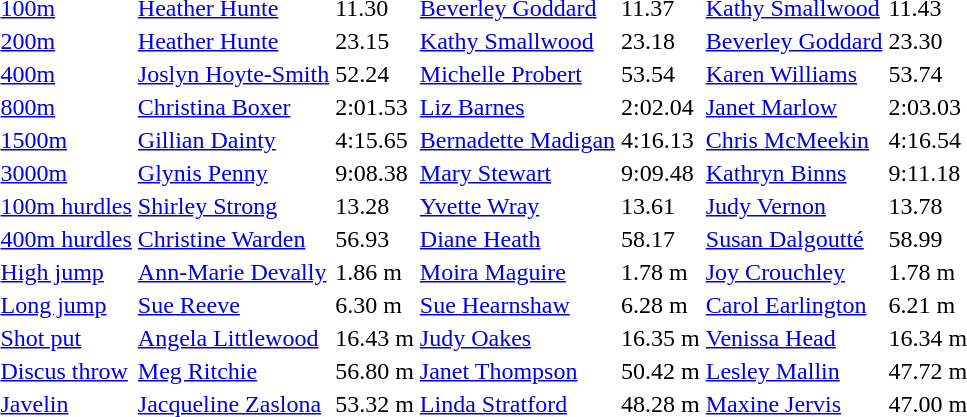<table>
<tr>
<td><a href='#'>100m</a></td>
<td><a href='#'>Heather Hunte</a></td>
<td>11.30</td>
<td><a href='#'>Beverley Goddard</a></td>
<td>11.37</td>
<td><a href='#'>Kathy Smallwood</a></td>
<td>11.43</td>
</tr>
<tr>
<td><a href='#'>200m</a></td>
<td><a href='#'>Heather Hunte</a></td>
<td>23.15</td>
<td><a href='#'>Kathy Smallwood</a></td>
<td>23.18</td>
<td><a href='#'>Beverley Goddard</a></td>
<td>23.30</td>
</tr>
<tr>
<td><a href='#'>400m</a></td>
<td><a href='#'>Joslyn Hoyte-Smith</a></td>
<td>52.24</td>
<td><a href='#'>Michelle Probert</a></td>
<td>53.54</td>
<td> <a href='#'>Karen Williams</a></td>
<td>53.74</td>
</tr>
<tr>
<td><a href='#'>800m</a></td>
<td><a href='#'>Christina Boxer</a></td>
<td>2:01.53</td>
<td><a href='#'>Liz Barnes</a></td>
<td>2:02.04</td>
<td><a href='#'>Janet Marlow</a></td>
<td>2:03.03</td>
</tr>
<tr>
<td><a href='#'>1500m</a></td>
<td><a href='#'>Gillian Dainty</a></td>
<td>4:15.65</td>
<td><a href='#'>Bernadette Madigan</a></td>
<td>4:16.13</td>
<td><a href='#'>Chris McMeekin</a></td>
<td>4:16.54</td>
</tr>
<tr>
<td><a href='#'>3000m</a></td>
<td><a href='#'>Glynis Penny</a></td>
<td>9:08.38</td>
<td><a href='#'>Mary Stewart</a></td>
<td>9:09.48</td>
<td><a href='#'>Kathryn Binns</a></td>
<td>9:11.18</td>
</tr>
<tr>
<td><a href='#'>100m hurdles</a></td>
<td><a href='#'>Shirley Strong</a></td>
<td>13.28</td>
<td><a href='#'>Yvette Wray</a></td>
<td>13.61</td>
<td><a href='#'>Judy Vernon</a></td>
<td>13.78</td>
</tr>
<tr>
<td><a href='#'>400m hurdles</a></td>
<td><a href='#'>Christine Warden</a></td>
<td>56.93</td>
<td><a href='#'>Diane Heath</a></td>
<td>58.17</td>
<td><a href='#'>Susan Dalgoutté</a></td>
<td>58.99</td>
</tr>
<tr>
<td><a href='#'>High jump</a></td>
<td><a href='#'>Ann-Marie Devally</a></td>
<td>1.86 m</td>
<td><a href='#'>Moira Maguire</a></td>
<td>1.78 m</td>
<td><a href='#'>Joy Crouchley</a></td>
<td>1.78 m</td>
</tr>
<tr>
<td><a href='#'>Long jump</a></td>
<td><a href='#'>Sue Reeve</a></td>
<td>6.30 m</td>
<td><a href='#'>Sue Hearnshaw</a></td>
<td>6.28 m</td>
<td><a href='#'>Carol Earlington</a></td>
<td>6.21 m</td>
</tr>
<tr>
<td><a href='#'>Shot put</a></td>
<td><a href='#'>Angela Littlewood</a></td>
<td>16.43 m</td>
<td><a href='#'>Judy Oakes</a></td>
<td>16.35 m</td>
<td><a href='#'>Venissa Head</a></td>
<td>16.34 m</td>
</tr>
<tr>
<td><a href='#'>Discus throw</a></td>
<td> <a href='#'>Meg Ritchie</a></td>
<td>56.80 m</td>
<td><a href='#'>Janet Thompson</a></td>
<td>50.42 m</td>
<td><a href='#'>Lesley Mallin</a></td>
<td>47.72 m</td>
</tr>
<tr>
<td><a href='#'>Javelin</a></td>
<td> <a href='#'>Jacqueline Zaslona</a></td>
<td>53.32 m</td>
<td><a href='#'>Linda Stratford</a></td>
<td>48.28 m</td>
<td><a href='#'>Maxine Jervis</a></td>
<td>47.00 m</td>
</tr>
</table>
